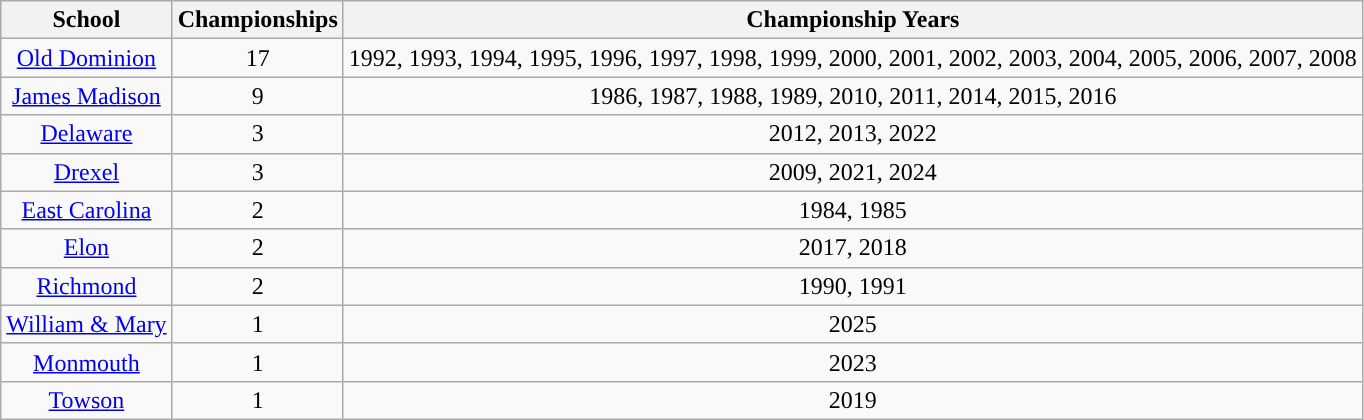<table class="wikitable sortable" style="text-align:center">
<tr>
<th width=px>School</th>
<th width=px>Championships</th>
<th width=px>Championship Years</th>
</tr>
<tr>
<td><a href='#'>Old Dominion</a></td>
<td>17</td>
<td>1992, 1993, 1994, 1995, 1996, 1997, 1998, 1999, 2000, 2001, 2002, 2003, 2004, 2005, 2006, 2007, 2008</td>
</tr>
<tr>
<td><a href='#'>James Madison</a></td>
<td>9</td>
<td>1986, 1987, 1988, 1989, 2010, 2011, 2014, 2015, 2016</td>
</tr>
<tr>
<td><a href='#'>Delaware</a></td>
<td>3</td>
<td>2012, 2013, 2022</td>
</tr>
<tr>
<td><a href='#'>Drexel</a></td>
<td>3</td>
<td>2009, 2021, 2024</td>
</tr>
<tr>
<td><a href='#'>East Carolina</a></td>
<td>2</td>
<td>1984, 1985</td>
</tr>
<tr>
<td><a href='#'>Elon</a></td>
<td>2</td>
<td>2017, 2018</td>
</tr>
<tr>
<td><a href='#'>Richmond</a></td>
<td>2</td>
<td>1990, 1991</td>
</tr>
<tr>
<td><a href='#'>William & Mary</a></td>
<td>1</td>
<td>2025</td>
</tr>
<tr>
<td><a href='#'>Monmouth</a></td>
<td>1</td>
<td>2023</td>
</tr>
<tr>
<td><a href='#'>Towson</a></td>
<td>1</td>
<td>2019</td>
</tr>
</table>
